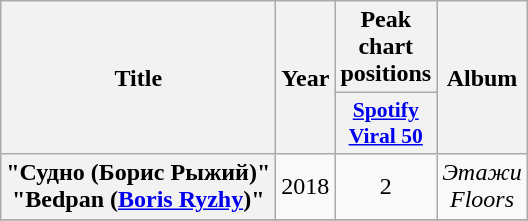<table class="wikitable plainrowheaders" style="text-align:center;">
<tr>
<th scope="col" rowspan="2">Title</th>
<th scope="col" rowspan="2">Year</th>
<th scope="col" colspan="1">Peak chart positions</th>
<th scope="col" rowspan="2">Album</th>
</tr>
<tr>
<th scope="col" style="width:3em;font-size:90%;"><a href='#'>Spotify<br>Viral 50</a><br></th>
</tr>
<tr>
<th scope="row">"Судно (Борис Рыжий)"<br>"Bedpan (<a href='#'>Boris Ryzhy</a>)"</th>
<td>2018</td>
<td>2</td>
<td><em>Этажи</em><br><em>Floors</em></td>
</tr>
<tr>
</tr>
</table>
